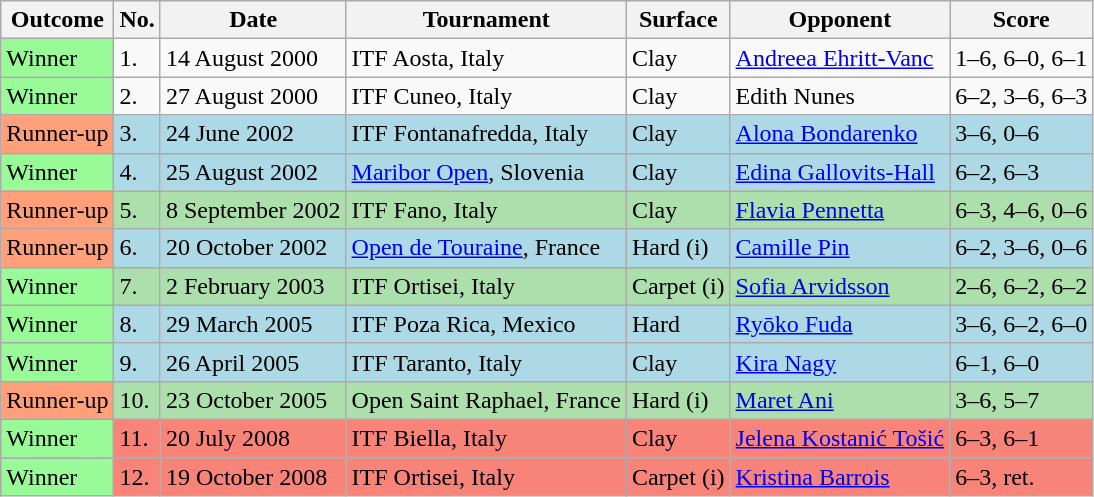<table class="sortable wikitable">
<tr>
<th>Outcome</th>
<th>No.</th>
<th>Date</th>
<th>Tournament</th>
<th>Surface</th>
<th>Opponent</th>
<th class="unsortable">Score</th>
</tr>
<tr>
<td style="background:#98fb98;">Winner</td>
<td>1.</td>
<td>14 August 2000</td>
<td>ITF Aosta, Italy</td>
<td>Clay</td>
<td> <a href='#'>Andreea Ehritt-Vanc</a></td>
<td>1–6, 6–0, 6–1</td>
</tr>
<tr>
<td style="background:#98fb98;">Winner</td>
<td>2.</td>
<td>27 August 2000</td>
<td>ITF Cuneo, Italy</td>
<td>Clay</td>
<td> Edith Nunes</td>
<td>6–2, 3–6, 6–3</td>
</tr>
<tr style="background:lightblue;">
<td bgcolor="FFA07A">Runner-up</td>
<td>3.</td>
<td>24 June 2002</td>
<td>ITF Fontanafredda, Italy</td>
<td>Clay</td>
<td> <a href='#'>Alona Bondarenko</a></td>
<td>3–6, 0–6</td>
</tr>
<tr style="background:lightblue;">
<td style="background:#98fb98;">Winner</td>
<td>4.</td>
<td>25 August 2002</td>
<td><a href='#'>Maribor Open</a>, Slovenia</td>
<td>Clay</td>
<td> <a href='#'>Edina Gallovits-Hall</a></td>
<td>6–2, 6–3</td>
</tr>
<tr style="background:#addfad;">
<td bgcolor="FFA07A">Runner-up</td>
<td>5.</td>
<td>8 September 2002</td>
<td>ITF Fano, Italy</td>
<td>Clay</td>
<td> <a href='#'>Flavia Pennetta</a></td>
<td>6–3, 4–6, 0–6</td>
</tr>
<tr style="background:lightblue;">
<td bgcolor="FFA07A">Runner-up</td>
<td>6.</td>
<td>20 October 2002</td>
<td><a href='#'>Open de Touraine</a>, France</td>
<td>Hard (i)</td>
<td> <a href='#'>Camille Pin</a></td>
<td>6–2, 3–6, 0–6</td>
</tr>
<tr style="background:#addfad;">
<td style="background:#98fb98;">Winner</td>
<td>7.</td>
<td>2 February 2003</td>
<td>ITF Ortisei, Italy</td>
<td>Carpet (i)</td>
<td> <a href='#'>Sofia Arvidsson</a></td>
<td>2–6, 6–2, 6–2</td>
</tr>
<tr style="background:lightblue;">
<td style="background:#98fb98;">Winner</td>
<td>8.</td>
<td>29 March 2005</td>
<td>ITF Poza Rica, Mexico</td>
<td>Hard</td>
<td> <a href='#'>Ryōko Fuda</a></td>
<td>3–6, 6–2, 6–0</td>
</tr>
<tr style="background:lightblue;">
<td style="background:#98fb98;">Winner</td>
<td>9.</td>
<td>26 April 2005</td>
<td>ITF Taranto, Italy</td>
<td>Clay</td>
<td> <a href='#'>Kira Nagy</a></td>
<td>6–1, 6–0</td>
</tr>
<tr style="background:#addfad;">
<td bgcolor="FFA07A">Runner-up</td>
<td>10.</td>
<td>23 October 2005</td>
<td>Open Saint Raphael, France</td>
<td>Hard (i)</td>
<td> <a href='#'>Maret Ani</a></td>
<td>3–6, 5–7</td>
</tr>
<tr style="background:#f88379;">
<td style="background:#98fb98;">Winner</td>
<td>11.</td>
<td>20 July 2008</td>
<td>ITF Biella, Italy</td>
<td>Clay</td>
<td> <a href='#'>Jelena Kostanić Tošić</a></td>
<td>6–3, 6–1</td>
</tr>
<tr style="background:#f88379;">
<td style="background:#98fb98;">Winner</td>
<td>12.</td>
<td>19 October 2008</td>
<td>ITF Ortisei, Italy</td>
<td>Carpet (i)</td>
<td> <a href='#'>Kristina Barrois</a></td>
<td>6–3, ret.</td>
</tr>
</table>
